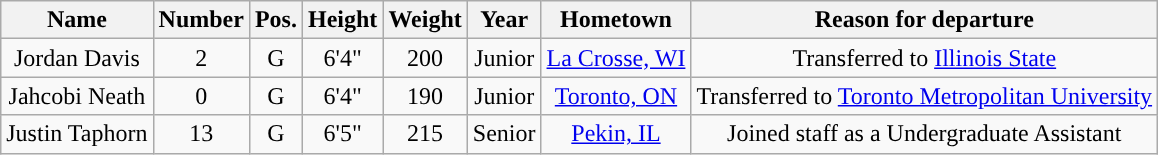<table class="wikitable sortable" style="text-align: center">
<tr align=center>
<th>Name</th>
<th>Number</th>
<th>Pos.</th>
<th>Height</th>
<th>Weight</th>
<th>Year</th>
<th>Hometown</th>
<th>Reason for departure</th>
</tr>
<tr>
<td>Jordan Davis</td>
<td>2</td>
<td>G</td>
<td>6'4"</td>
<td>200</td>
<td>Junior</td>
<td><a href='#'>La Crosse, WI</a></td>
<td>Transferred to <a href='#'>Illinois State</a></td>
</tr>
<tr>
<td>Jahcobi Neath</td>
<td>0</td>
<td>G</td>
<td>6'4"</td>
<td>190</td>
<td>Junior</td>
<td><a href='#'>Toronto, ON</a></td>
<td>Transferred to <a href='#'>Toronto Metropolitan University</a></td>
</tr>
<tr>
<td>Justin Taphorn</td>
<td>13</td>
<td>G</td>
<td>6'5"</td>
<td>215</td>
<td>Senior</td>
<td><a href='#'>Pekin, IL</a></td>
<td>Joined staff as a Undergraduate Assistant</td>
</tr>
</table>
